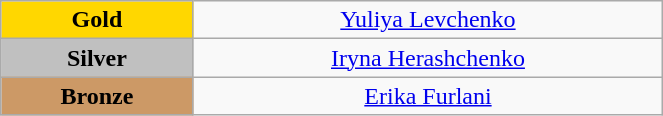<table class="wikitable" style="text-align:center; " width="35%">
<tr>
<td bgcolor="gold"><strong>Gold</strong></td>
<td><a href='#'>Yuliya Levchenko</a><br>  <small><em></em></small></td>
</tr>
<tr>
<td bgcolor="silver"><strong>Silver</strong></td>
<td><a href='#'>Iryna Herashchenko</a><br>  <small><em></em></small></td>
</tr>
<tr>
<td bgcolor="CC9966"><strong>Bronze</strong></td>
<td><a href='#'>Erika Furlani</a><br>  <small><em></em></small></td>
</tr>
</table>
